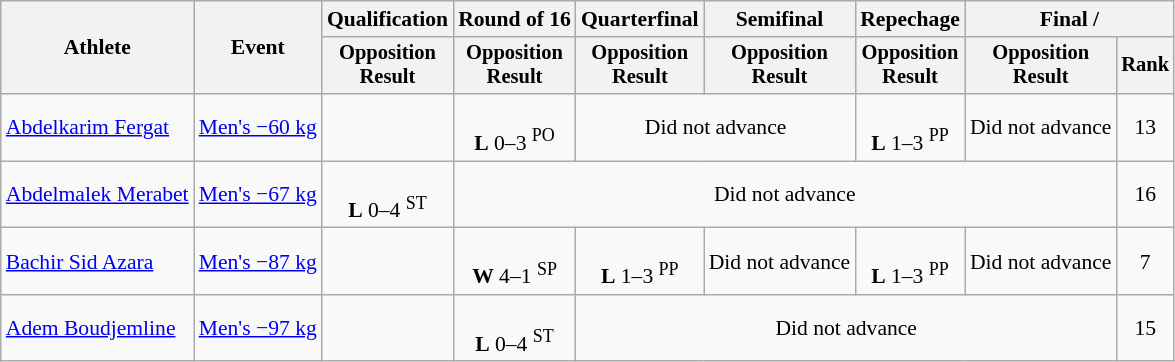<table class="wikitable" style="font-size:90%">
<tr>
<th rowspan=2>Athlete</th>
<th rowspan=2>Event</th>
<th>Qualification</th>
<th>Round of 16</th>
<th>Quarterfinal</th>
<th>Semifinal</th>
<th>Repechage</th>
<th colspan=2>Final / </th>
</tr>
<tr style="font-size: 95%">
<th>Opposition<br>Result</th>
<th>Opposition<br>Result</th>
<th>Opposition<br>Result</th>
<th>Opposition<br>Result</th>
<th>Opposition<br>Result</th>
<th>Opposition<br>Result</th>
<th>Rank</th>
</tr>
<tr align=center>
<td align=left><a href='#'>Abdelkarim Fergat</a></td>
<td align=left><a href='#'>Men's −60 kg</a></td>
<td></td>
<td> <br> <strong>L</strong> 0–3 <sup>PO</sup></td>
<td colspan=2>Did not advance</td>
<td><br> <strong>L</strong> 1–3 <sup>PP</sup></td>
<td>Did not advance</td>
<td>13</td>
</tr>
<tr align=center>
<td align=left><a href='#'>Abdelmalek Merabet</a></td>
<td align=left><a href='#'>Men's −67 kg</a></td>
<td><br> <strong>L</strong> 0–4 <sup>ST</sup></td>
<td colspan=5>Did not advance</td>
<td>16</td>
</tr>
<tr align=center>
<td align=left><a href='#'>Bachir Sid Azara</a></td>
<td align=left><a href='#'>Men's −87 kg</a></td>
<td></td>
<td><br> <strong>W</strong> 4–1 <sup>SP</sup></td>
<td><br> <strong>L</strong> 1–3 <sup>PP</sup></td>
<td>Did not advance</td>
<td><br><strong>L</strong> 1–3 <sup>PP</sup></td>
<td>Did not advance</td>
<td>7</td>
</tr>
<tr align=center>
<td align=left><a href='#'>Adem Boudjemline</a></td>
<td align=left><a href='#'>Men's −97 kg</a></td>
<td></td>
<td><br> <strong>L</strong> 0–4 <sup>ST</sup></td>
<td colspan=4>Did not advance</td>
<td>15</td>
</tr>
</table>
